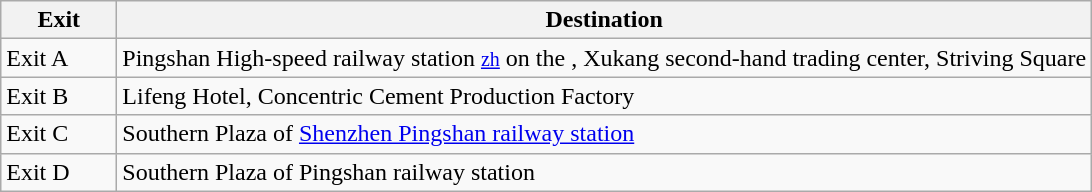<table class="wikitable">
<tr>
<th style="width:70px">Exit</th>
<th>Destination</th>
</tr>
<tr>
<td>Exit A</td>
<td>Pingshan High-speed railway station <small><a href='#'>zh</a></small> on the , Xukang second-hand trading center, Striving Square</td>
</tr>
<tr>
<td>Exit B</td>
<td>Lifeng Hotel, Concentric Cement Production Factory</td>
</tr>
<tr>
<td>Exit C</td>
<td>Southern Plaza of <a href='#'>Shenzhen Pingshan railway station</a></td>
</tr>
<tr>
<td>Exit D</td>
<td>Southern Plaza of Pingshan railway station</td>
</tr>
</table>
